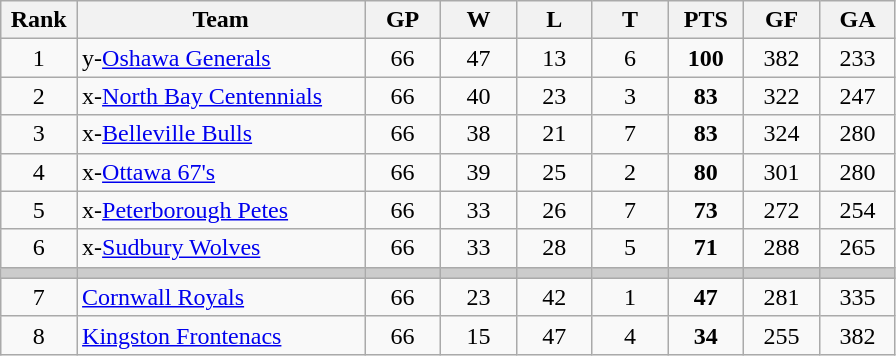<table class="wikitable sortable" style="text-align:center">
<tr>
<th width="7.5%">Rank</th>
<th width="28.5%">Team</th>
<th width="7.5%">GP</th>
<th width="7.5%">W</th>
<th width="7.5%">L</th>
<th width="7.5%">T</th>
<th width="7.5%">PTS</th>
<th width="7.5%">GF</th>
<th width="7.5%">GA</th>
</tr>
<tr>
<td>1</td>
<td align=left>y-<a href='#'>Oshawa Generals</a></td>
<td>66</td>
<td>47</td>
<td>13</td>
<td>6</td>
<td><strong>100</strong></td>
<td>382</td>
<td>233</td>
</tr>
<tr>
<td>2</td>
<td align=left>x-<a href='#'>North Bay Centennials</a></td>
<td>66</td>
<td>40</td>
<td>23</td>
<td>3</td>
<td><strong>83</strong></td>
<td>322</td>
<td>247</td>
</tr>
<tr>
<td>3</td>
<td align=left>x-<a href='#'>Belleville Bulls</a></td>
<td>66</td>
<td>38</td>
<td>21</td>
<td>7</td>
<td><strong>83</strong></td>
<td>324</td>
<td>280</td>
</tr>
<tr>
<td>4</td>
<td align=left>x-<a href='#'>Ottawa 67's</a></td>
<td>66</td>
<td>39</td>
<td>25</td>
<td>2</td>
<td><strong>80</strong></td>
<td>301</td>
<td>280</td>
</tr>
<tr>
<td>5</td>
<td align=left>x-<a href='#'>Peterborough Petes</a></td>
<td>66</td>
<td>33</td>
<td>26</td>
<td>7</td>
<td><strong>73</strong></td>
<td>272</td>
<td>254</td>
</tr>
<tr>
<td>6</td>
<td align=left>x-<a href='#'>Sudbury Wolves</a></td>
<td>66</td>
<td>33</td>
<td>28</td>
<td>5</td>
<td><strong>71</strong></td>
<td>288</td>
<td>265</td>
</tr>
<tr style="background-color:#cccccc;">
<td></td>
<td></td>
<td></td>
<td></td>
<td></td>
<td></td>
<td></td>
<td></td>
<td></td>
</tr>
<tr>
<td>7</td>
<td align=left><a href='#'>Cornwall Royals</a></td>
<td>66</td>
<td>23</td>
<td>42</td>
<td>1</td>
<td><strong>47</strong></td>
<td>281</td>
<td>335</td>
</tr>
<tr>
<td>8</td>
<td align=left><a href='#'>Kingston Frontenacs</a></td>
<td>66</td>
<td>15</td>
<td>47</td>
<td>4</td>
<td><strong>34</strong></td>
<td>255</td>
<td>382</td>
</tr>
</table>
